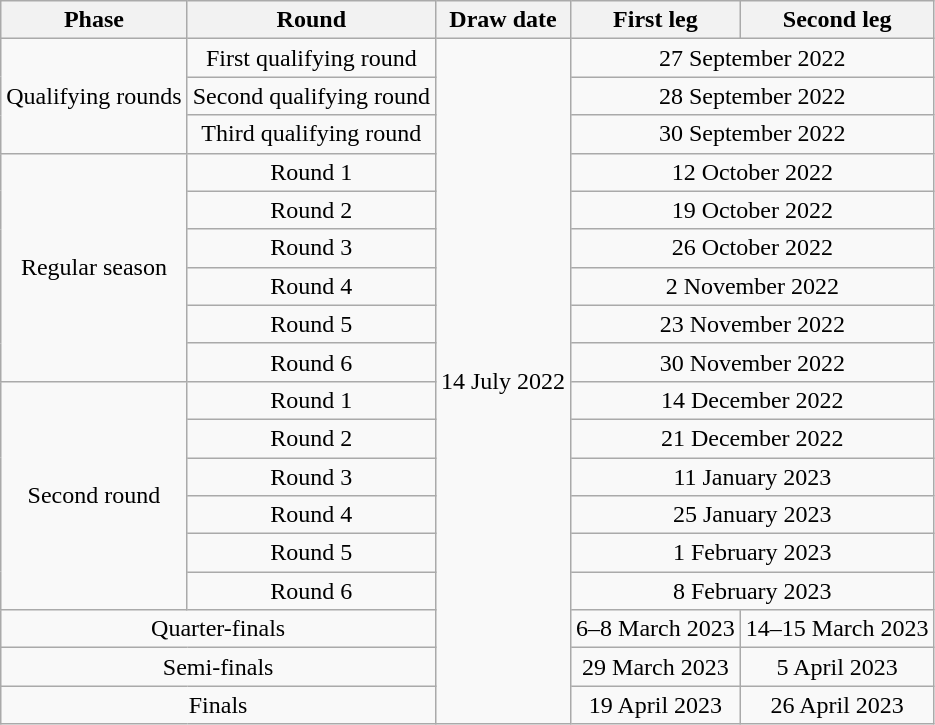<table class="wikitable" style="text-align:center">
<tr>
<th>Phase</th>
<th>Round</th>
<th>Draw date</th>
<th>First leg</th>
<th>Second leg</th>
</tr>
<tr>
<td rowspan="3">Qualifying rounds</td>
<td>First qualifying round</td>
<td rowspan="18">14 July 2022</td>
<td colspan="2">27 September 2022</td>
</tr>
<tr>
<td>Second qualifying round</td>
<td colspan="2">28 September 2022</td>
</tr>
<tr>
<td>Third qualifying round</td>
<td colspan="2">30 September 2022</td>
</tr>
<tr>
<td rowspan="6">Regular season</td>
<td>Round 1</td>
<td colspan="2">12 October 2022</td>
</tr>
<tr>
<td>Round 2</td>
<td colspan="2">19 October 2022</td>
</tr>
<tr>
<td>Round 3</td>
<td colspan="2">26 October 2022</td>
</tr>
<tr>
<td>Round 4</td>
<td colspan="2">2 November 2022</td>
</tr>
<tr>
<td>Round 5</td>
<td colspan="2">23 November 2022</td>
</tr>
<tr>
<td>Round 6</td>
<td colspan="2">30 November 2022</td>
</tr>
<tr>
<td rowspan="6">Second round</td>
<td>Round 1</td>
<td colspan="2">14 December 2022</td>
</tr>
<tr>
<td>Round 2</td>
<td colspan="2">21 December 2022</td>
</tr>
<tr>
<td>Round 3</td>
<td colspan="2">11 January 2023</td>
</tr>
<tr>
<td>Round 4</td>
<td colspan="2">25 January 2023</td>
</tr>
<tr>
<td>Round 5</td>
<td colspan="2">1 February 2023</td>
</tr>
<tr>
<td>Round 6</td>
<td colspan="2">8 February 2023</td>
</tr>
<tr>
<td colspan="2">Quarter-finals</td>
<td>6–8 March 2023</td>
<td>14–15 March 2023</td>
</tr>
<tr>
<td colspan="2">Semi-finals</td>
<td>29 March 2023</td>
<td>5 April 2023</td>
</tr>
<tr>
<td colspan="2">Finals</td>
<td>19 April 2023</td>
<td>26 April 2023</td>
</tr>
</table>
